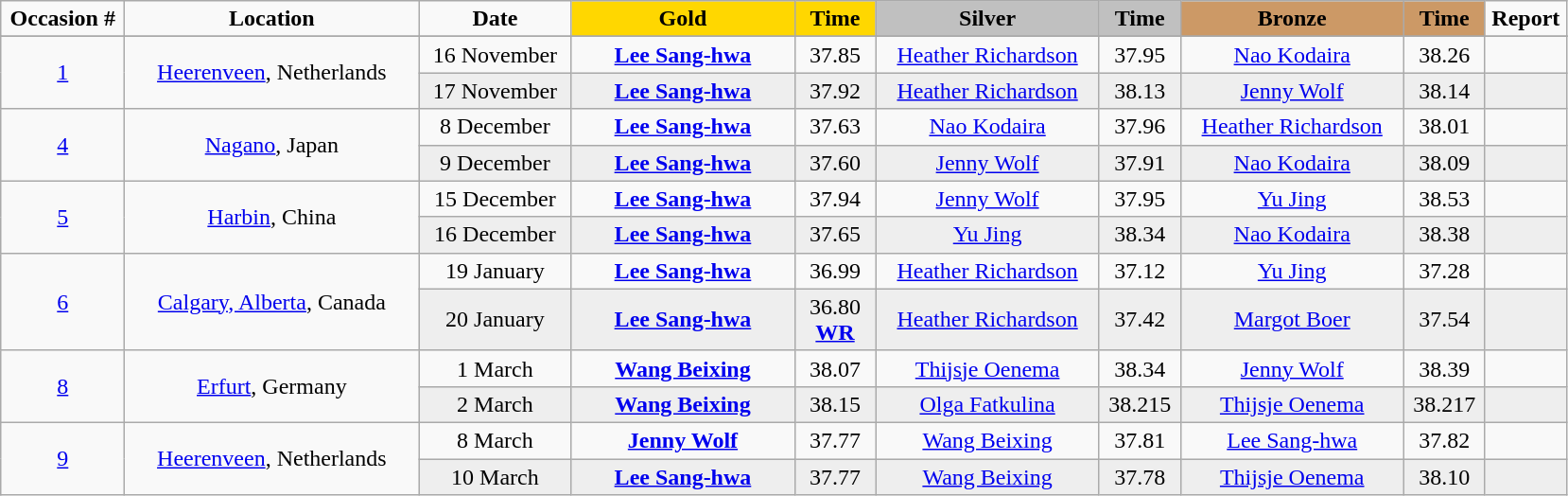<table class="wikitable">
<tr>
<td width="80" align="center"><strong>Occasion #</strong></td>
<td width="200" align="center"><strong>Location</strong></td>
<td width="100" align="center"><strong>Date</strong></td>
<td width="150" bgcolor="gold" align="center"><strong>Gold</strong></td>
<td width="50" bgcolor="gold" align="center"><strong>Time</strong></td>
<td width="150" bgcolor="silver" align="center"><strong>Silver</strong></td>
<td width="50" bgcolor="silver" align="center"><strong>Time</strong></td>
<td width="150" bgcolor="#CC9966" align="center"><strong>Bronze</strong></td>
<td width="50" bgcolor="#CC9966" align="center"><strong>Time</strong></td>
<td width="50" align="center"><strong>Report</strong></td>
</tr>
<tr bgcolor="#cccccc">
</tr>
<tr>
<td rowspan=2 align="center"><a href='#'>1</a></td>
<td rowspan=2 align="center"><a href='#'>Heerenveen</a>, Netherlands</td>
<td align="center">16 November</td>
<td align="center"><strong><a href='#'>Lee Sang-hwa</a></strong><br><small></small></td>
<td align="center">37.85</td>
<td align="center"><a href='#'>Heather Richardson</a><br><small></small></td>
<td align="center">37.95</td>
<td align="center"><a href='#'>Nao Kodaira</a><br><small></small></td>
<td align="center">38.26</td>
<td align="center"></td>
</tr>
<tr bgcolor="#eeeeee">
<td align="center">17 November</td>
<td align="center"><strong><a href='#'>Lee Sang-hwa</a></strong><br><small></small></td>
<td align="center">37.92</td>
<td align="center"><a href='#'>Heather Richardson</a><br><small></small></td>
<td align="center">38.13</td>
<td align="center"><a href='#'>Jenny Wolf</a><br><small></small></td>
<td align="center">38.14</td>
<td align="center"></td>
</tr>
<tr>
<td rowspan=2 align="center"><a href='#'>4</a></td>
<td rowspan=2 align="center"><a href='#'>Nagano</a>, Japan</td>
<td align="center">8 December</td>
<td align="center"><strong><a href='#'>Lee Sang-hwa</a></strong><br><small></small></td>
<td align="center">37.63</td>
<td align="center"><a href='#'>Nao Kodaira</a><br><small></small></td>
<td align="center">37.96</td>
<td align="center"><a href='#'>Heather Richardson</a><br><small></small></td>
<td align="center">38.01</td>
<td align="center"></td>
</tr>
<tr bgcolor="#eeeeee">
<td align="center">9 December</td>
<td align="center"><strong><a href='#'>Lee Sang-hwa</a></strong><br><small></small></td>
<td align="center">37.60</td>
<td align="center"><a href='#'>Jenny Wolf</a><br><small></small></td>
<td align="center">37.91</td>
<td align="center"><a href='#'>Nao Kodaira</a><br><small></small></td>
<td align="center">38.09</td>
<td align="center"></td>
</tr>
<tr>
<td rowspan=2 align="center"><a href='#'>5</a></td>
<td rowspan=2 align="center"><a href='#'>Harbin</a>, China</td>
<td align="center">15 December</td>
<td align="center"><strong><a href='#'>Lee Sang-hwa</a></strong><br><small></small></td>
<td align="center">37.94</td>
<td align="center"><a href='#'>Jenny Wolf</a><br><small></small></td>
<td align="center">37.95</td>
<td align="center"><a href='#'>Yu Jing</a><br><small></small></td>
<td align="center">38.53</td>
<td align="center"></td>
</tr>
<tr bgcolor="#eeeeee">
<td align="center">16 December</td>
<td align="center"><strong><a href='#'>Lee Sang-hwa</a></strong><br><small></small></td>
<td align="center">37.65</td>
<td align="center"><a href='#'>Yu Jing</a><br><small></small></td>
<td align="center">38.34</td>
<td align="center"><a href='#'>Nao Kodaira</a><br><small></small></td>
<td align="center">38.38</td>
<td align="center"></td>
</tr>
<tr>
<td rowspan=2 align="center"><a href='#'>6</a></td>
<td rowspan=2 align="center"><a href='#'>Calgary, Alberta</a>, Canada</td>
<td align="center">19 January</td>
<td align="center"><strong><a href='#'>Lee Sang-hwa</a></strong><br><small></small></td>
<td align="center">36.99</td>
<td align="center"><a href='#'>Heather Richardson</a><br><small></small></td>
<td align="center">37.12</td>
<td align="center"><a href='#'>Yu Jing</a><br><small></small></td>
<td align="center">37.28</td>
<td align="center"></td>
</tr>
<tr bgcolor="#eeeeee">
<td align="center">20 January</td>
<td align="center"><strong><a href='#'>Lee Sang-hwa</a></strong><br><small></small></td>
<td align="center">36.80 <strong><a href='#'>WR</a></strong></td>
<td align="center"><a href='#'>Heather Richardson</a><br><small></small></td>
<td align="center">37.42</td>
<td align="center"><a href='#'>Margot Boer</a><br><small></small></td>
<td align="center">37.54</td>
<td align="center"></td>
</tr>
<tr>
<td rowspan=2 align="center"><a href='#'>8</a></td>
<td rowspan=2 align="center"><a href='#'>Erfurt</a>, Germany</td>
<td align="center">1 March</td>
<td align="center"><strong><a href='#'>Wang Beixing</a></strong><br><small></small></td>
<td align="center">38.07</td>
<td align="center"><a href='#'>Thijsje Oenema</a><br><small></small></td>
<td align="center">38.34</td>
<td align="center"><a href='#'>Jenny Wolf</a><br><small></small></td>
<td align="center">38.39</td>
<td align="center"></td>
</tr>
<tr bgcolor="#eeeeee">
<td align="center">2 March</td>
<td align="center"><strong><a href='#'>Wang Beixing</a></strong><br><small></small></td>
<td align="center">38.15</td>
<td align="center"><a href='#'>Olga Fatkulina</a><br><small></small></td>
<td align="center">38.215</td>
<td align="center"><a href='#'>Thijsje Oenema</a><br><small></small></td>
<td align="center">38.217</td>
<td align="center"></td>
</tr>
<tr>
<td rowspan=2 align="center"><a href='#'>9</a></td>
<td rowspan=2 align="center"><a href='#'>Heerenveen</a>, Netherlands</td>
<td align="center">8 March</td>
<td align="center"><strong><a href='#'>Jenny Wolf</a></strong><br><small></small></td>
<td align="center">37.77</td>
<td align="center"><a href='#'>Wang Beixing</a><br><small></small></td>
<td align="center">37.81</td>
<td align="center"><a href='#'>Lee Sang-hwa</a><br><small></small></td>
<td align="center">37.82</td>
<td align="center"></td>
</tr>
<tr bgcolor="#eeeeee">
<td align="center">10 March</td>
<td align="center"><strong><a href='#'>Lee Sang-hwa</a></strong><br><small></small></td>
<td align="center">37.77</td>
<td align="center"><a href='#'>Wang Beixing</a><br><small></small></td>
<td align="center">37.78</td>
<td align="center"><a href='#'>Thijsje Oenema</a><br><small></small></td>
<td align="center">38.10</td>
<td align="center"></td>
</tr>
</table>
